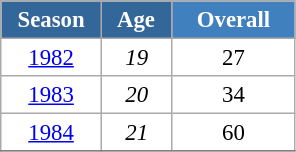<table class="wikitable" style="font-size:95%; text-align:center; border:grey solid 1px; border-collapse:collapse; background:#ffffff;">
<tr>
<th style="background-color:#369; color:white; width:60px;"> Season </th>
<th style="background-color:#369; color:white; width:40px;"> Age </th>
<th style="background-color:#4180be; color:white; width:75px;">Overall</th>
</tr>
<tr>
<td><a href='#'>1982</a></td>
<td><em>19</em></td>
<td>27</td>
</tr>
<tr>
<td><a href='#'>1983</a></td>
<td><em>20</em></td>
<td>34</td>
</tr>
<tr>
<td><a href='#'>1984</a></td>
<td><em>21</em></td>
<td>60</td>
</tr>
<tr>
</tr>
</table>
